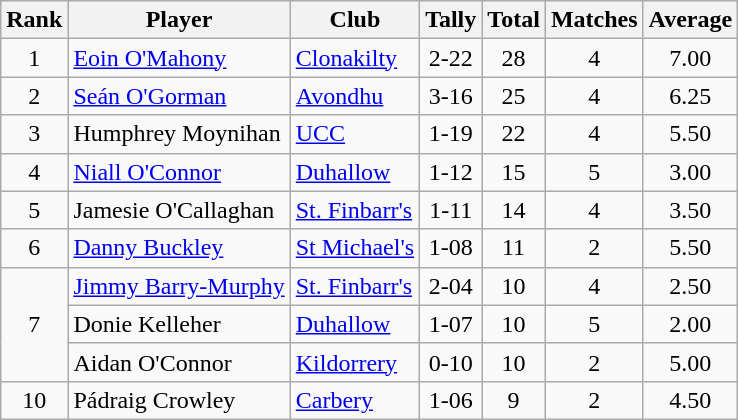<table class="wikitable">
<tr>
<th>Rank</th>
<th>Player</th>
<th>Club</th>
<th>Tally</th>
<th>Total</th>
<th>Matches</th>
<th>Average</th>
</tr>
<tr>
<td rowspan="1" style="text-align:center;">1</td>
<td><a href='#'>Eoin O'Mahony</a></td>
<td><a href='#'>Clonakilty</a></td>
<td align=center>2-22</td>
<td align=center>28</td>
<td align=center>4</td>
<td align=center>7.00</td>
</tr>
<tr>
<td rowspan="1" style="text-align:center;">2</td>
<td><a href='#'>Seán O'Gorman</a></td>
<td><a href='#'>Avondhu</a></td>
<td align=center>3-16</td>
<td align=center>25</td>
<td align=center>4</td>
<td align=center>6.25</td>
</tr>
<tr>
<td rowspan="1" style="text-align:center;">3</td>
<td>Humphrey Moynihan</td>
<td><a href='#'>UCC</a></td>
<td align=center>1-19</td>
<td align=center>22</td>
<td align=center>4</td>
<td align=center>5.50</td>
</tr>
<tr>
<td rowspan="1" style="text-align:center;">4</td>
<td><a href='#'>Niall O'Connor</a></td>
<td><a href='#'>Duhallow</a></td>
<td align=center>1-12</td>
<td align=center>15</td>
<td align=center>5</td>
<td align=center>3.00</td>
</tr>
<tr>
<td rowspan="1" style="text-align:center;">5</td>
<td>Jamesie O'Callaghan</td>
<td><a href='#'>St. Finbarr's</a></td>
<td align=center>1-11</td>
<td align=center>14</td>
<td align=center>4</td>
<td align=center>3.50</td>
</tr>
<tr>
<td rowspan="1" style="text-align:center;">6</td>
<td><a href='#'>Danny Buckley</a></td>
<td><a href='#'>St Michael's</a></td>
<td align=center>1-08</td>
<td align=center>11</td>
<td align=center>2</td>
<td align=center>5.50</td>
</tr>
<tr>
<td rowspan="3" style="text-align:center;">7</td>
<td><a href='#'>Jimmy Barry-Murphy</a></td>
<td><a href='#'>St. Finbarr's</a></td>
<td align=center>2-04</td>
<td align=center>10</td>
<td align=center>4</td>
<td align=center>2.50</td>
</tr>
<tr>
<td>Donie Kelleher</td>
<td><a href='#'>Duhallow</a></td>
<td align=center>1-07</td>
<td align=center>10</td>
<td align=center>5</td>
<td align=center>2.00</td>
</tr>
<tr>
<td>Aidan O'Connor</td>
<td><a href='#'>Kildorrery</a></td>
<td align=center>0-10</td>
<td align=center>10</td>
<td align=center>2</td>
<td align=center>5.00</td>
</tr>
<tr>
<td rowspan="1" style="text-align:center;">10</td>
<td>Pádraig Crowley</td>
<td><a href='#'>Carbery</a></td>
<td align=center>1-06</td>
<td align=center>9</td>
<td align=center>2</td>
<td align=center>4.50</td>
</tr>
</table>
